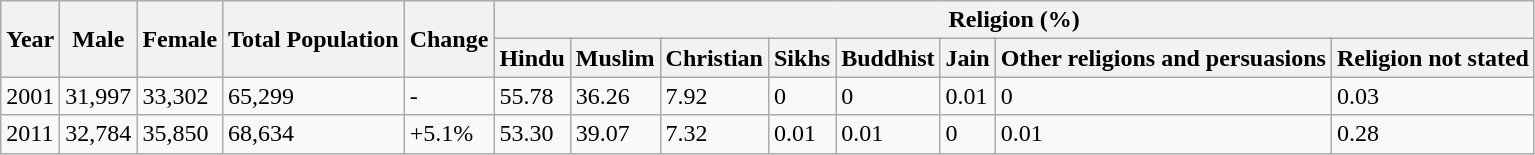<table class="wikitable">
<tr>
<th rowspan="2">Year</th>
<th rowspan="2">Male</th>
<th rowspan="2">Female</th>
<th rowspan="2">Total Population</th>
<th rowspan="2">Change</th>
<th colspan="8">Religion (%)</th>
</tr>
<tr>
<th>Hindu</th>
<th>Muslim</th>
<th>Christian</th>
<th>Sikhs</th>
<th>Buddhist</th>
<th>Jain</th>
<th>Other religions and persuasions</th>
<th>Religion not stated</th>
</tr>
<tr>
<td>2001</td>
<td>31,997</td>
<td>33,302</td>
<td>65,299</td>
<td>-</td>
<td>55.78</td>
<td>36.26</td>
<td>7.92</td>
<td>0</td>
<td>0</td>
<td>0.01</td>
<td>0</td>
<td>0.03</td>
</tr>
<tr>
<td>2011</td>
<td>32,784</td>
<td>35,850</td>
<td>68,634</td>
<td>+5.1%</td>
<td>53.30</td>
<td>39.07</td>
<td>7.32</td>
<td>0.01</td>
<td>0.01</td>
<td>0</td>
<td>0.01</td>
<td>0.28</td>
</tr>
</table>
